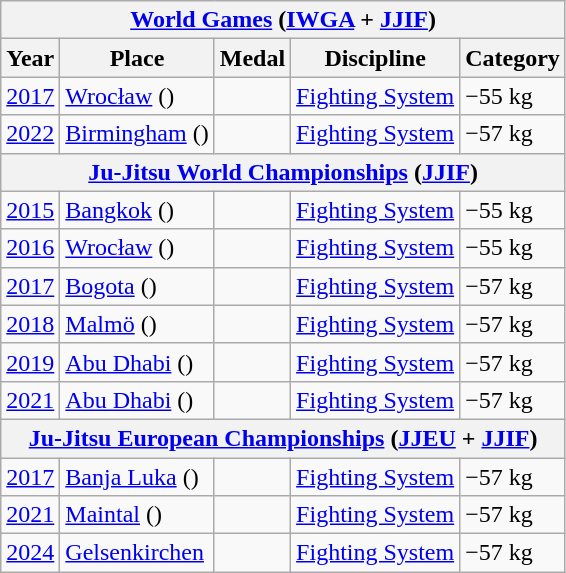<table class="wikitable">
<tr>
<th colspan=5><a href='#'>World Games</a> (<a href='#'>IWGA</a> + <a href='#'>JJIF</a>)</th>
</tr>
<tr>
<th>Year</th>
<th>Place</th>
<th>Medal</th>
<th>Discipline</th>
<th>Category</th>
</tr>
<tr>
<td><a href='#'>2017</a></td>
<td><a href='#'>Wrocław</a> ()</td>
<td></td>
<td><a href='#'>Fighting System</a></td>
<td>−55 kg</td>
</tr>
<tr>
<td><a href='#'>2022</a></td>
<td><a href='#'>Birmingham</a> ()</td>
<td></td>
<td><a href='#'>Fighting System</a></td>
<td>−57 kg</td>
</tr>
<tr>
<th colspan=5><a href='#'>Ju-Jitsu World Championships</a> (<a href='#'>JJIF</a>)</th>
</tr>
<tr>
<td><a href='#'>2015</a></td>
<td><a href='#'>Bangkok</a> ()</td>
<td></td>
<td><a href='#'>Fighting System</a></td>
<td>−55 kg</td>
</tr>
<tr>
<td><a href='#'>2016</a></td>
<td><a href='#'>Wrocław</a> ()</td>
<td></td>
<td><a href='#'>Fighting System</a></td>
<td>−55 kg</td>
</tr>
<tr>
<td><a href='#'>2017</a></td>
<td><a href='#'>Bogota</a> ()</td>
<td></td>
<td><a href='#'>Fighting System</a></td>
<td>−57 kg</td>
</tr>
<tr>
<td><a href='#'>2018</a></td>
<td><a href='#'>Malmö</a> ()</td>
<td></td>
<td><a href='#'>Fighting System</a></td>
<td>−57 kg</td>
</tr>
<tr>
<td><a href='#'>2019</a></td>
<td><a href='#'>Abu Dhabi</a> ()</td>
<td></td>
<td><a href='#'>Fighting System</a></td>
<td>−57 kg</td>
</tr>
<tr>
<td><a href='#'>2021</a></td>
<td><a href='#'>Abu Dhabi</a> ()</td>
<td></td>
<td><a href='#'>Fighting System</a></td>
<td>−57 kg</td>
</tr>
<tr>
<th colspan=5><a href='#'>Ju-Jitsu European Championships</a> (<a href='#'>JJEU</a> + <a href='#'>JJIF</a>)</th>
</tr>
<tr>
<td><a href='#'>2017</a></td>
<td><a href='#'>Banja Luka</a> ()</td>
<td></td>
<td><a href='#'>Fighting System</a></td>
<td>−57 kg</td>
</tr>
<tr>
<td><a href='#'>2021</a></td>
<td><a href='#'>Maintal</a> ()</td>
<td></td>
<td><a href='#'>Fighting System</a></td>
<td>−57 kg</td>
</tr>
<tr>
<td><a href='#'>2024</a></td>
<td><a href='#'>Gelsenkirchen</a> </td>
<td></td>
<td><a href='#'>Fighting System</a></td>
<td>−57 kg</td>
</tr>
</table>
